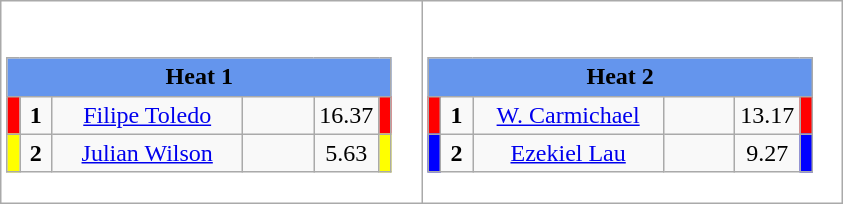<table class="wikitable" style="background:#fff;">
<tr>
<td><div><br><table class="wikitable">
<tr>
<td colspan="6"  style="text-align:center; background:#6495ed;"><strong>Heat 1</strong></td>
</tr>
<tr>
<td style="width:01px; background: #f00;"></td>
<td style="width:14px; text-align:center;"><strong>1</strong></td>
<td style="width:120px; text-align:center;"><a href='#'>Filipe Toledo</a></td>
<td style="width:40px; text-align:center;"></td>
<td style="width:20px; text-align:center;">16.37</td>
<td style="width:01px; background: #f00;"></td>
</tr>
<tr>
<td style="width:01px; background: #ff0;"></td>
<td style="width:14px; text-align:center;"><strong>2</strong></td>
<td style="width:120px; text-align:center;"><a href='#'>Julian Wilson</a></td>
<td style="width:40px; text-align:center;"></td>
<td style="width:20px; text-align:center;">5.63</td>
<td style="width:01px; background: #ff0;"></td>
</tr>
</table>
</div></td>
<td><div><br><table class="wikitable">
<tr>
<td colspan="6"  style="text-align:center; background:#6495ed;"><strong>Heat 2</strong></td>
</tr>
<tr>
<td style="width:01px; background: #f00;"></td>
<td style="width:14px; text-align:center;"><strong>1</strong></td>
<td style="width:120px; text-align:center;"><a href='#'>W. Carmichael</a></td>
<td style="width:40px; text-align:center;"></td>
<td style="width:20px; text-align:center;">13.17</td>
<td style="width:01px; background: #f00;"></td>
</tr>
<tr>
<td style="width:01px; background: #00f;"></td>
<td style="width:14px; text-align:center;"><strong>2</strong></td>
<td style="width:120px; text-align:center;"><a href='#'>Ezekiel Lau</a></td>
<td style="width:40px; text-align:center;"></td>
<td style="width:20px; text-align:center;">9.27</td>
<td style="width:01px; background: #00f;"></td>
</tr>
</table>
</div></td>
</tr>
</table>
